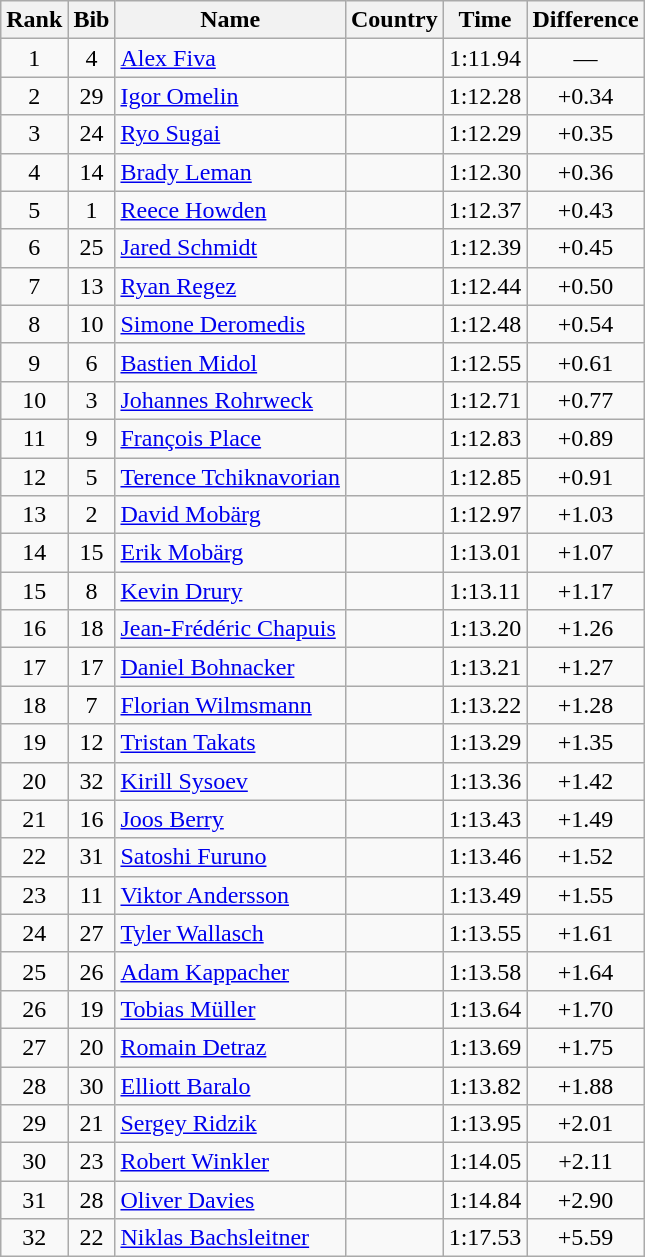<table class="wikitable sortable" style="text-align:center">
<tr>
<th>Rank</th>
<th>Bib</th>
<th>Name</th>
<th>Country</th>
<th>Time</th>
<th>Difference</th>
</tr>
<tr>
<td>1</td>
<td>4</td>
<td align=left><a href='#'>Alex Fiva</a></td>
<td align=left></td>
<td>1:11.94</td>
<td>—</td>
</tr>
<tr>
<td>2</td>
<td>29</td>
<td align=left><a href='#'>Igor Omelin</a></td>
<td align=left></td>
<td>1:12.28</td>
<td>+0.34</td>
</tr>
<tr>
<td>3</td>
<td>24</td>
<td align=left><a href='#'>Ryo Sugai</a></td>
<td align=left></td>
<td>1:12.29</td>
<td>+0.35</td>
</tr>
<tr>
<td>4</td>
<td>14</td>
<td align=left><a href='#'>Brady Leman</a></td>
<td align=left></td>
<td>1:12.30</td>
<td>+0.36</td>
</tr>
<tr>
<td>5</td>
<td>1</td>
<td align=left><a href='#'>Reece Howden</a></td>
<td align=left></td>
<td>1:12.37</td>
<td>+0.43</td>
</tr>
<tr>
<td>6</td>
<td>25</td>
<td align=left><a href='#'>Jared Schmidt</a></td>
<td align=left></td>
<td>1:12.39</td>
<td>+0.45</td>
</tr>
<tr>
<td>7</td>
<td>13</td>
<td align=left><a href='#'>Ryan Regez</a></td>
<td align=left></td>
<td>1:12.44</td>
<td>+0.50</td>
</tr>
<tr>
<td>8</td>
<td>10</td>
<td align=left><a href='#'>Simone Deromedis</a></td>
<td align=left></td>
<td>1:12.48</td>
<td>+0.54</td>
</tr>
<tr>
<td>9</td>
<td>6</td>
<td align=left><a href='#'>Bastien Midol</a></td>
<td align=left></td>
<td>1:12.55</td>
<td>+0.61</td>
</tr>
<tr>
<td>10</td>
<td>3</td>
<td align=left><a href='#'>Johannes Rohrweck</a></td>
<td align=left></td>
<td>1:12.71</td>
<td>+0.77</td>
</tr>
<tr>
<td>11</td>
<td>9</td>
<td align=left><a href='#'>François Place</a></td>
<td align=left></td>
<td>1:12.83</td>
<td>+0.89</td>
</tr>
<tr>
<td>12</td>
<td>5</td>
<td align=left><a href='#'>Terence Tchiknavorian</a></td>
<td align=left></td>
<td>1:12.85</td>
<td>+0.91</td>
</tr>
<tr>
<td>13</td>
<td>2</td>
<td align=left><a href='#'>David Mobärg</a></td>
<td align=left></td>
<td>1:12.97</td>
<td>+1.03</td>
</tr>
<tr>
<td>14</td>
<td>15</td>
<td align=left><a href='#'>Erik Mobärg</a></td>
<td align=left></td>
<td>1:13.01</td>
<td>+1.07</td>
</tr>
<tr>
<td>15</td>
<td>8</td>
<td align=left><a href='#'>Kevin Drury</a></td>
<td align=left></td>
<td>1:13.11</td>
<td>+1.17</td>
</tr>
<tr>
<td>16</td>
<td>18</td>
<td align=left><a href='#'>Jean-Frédéric Chapuis</a></td>
<td align=left></td>
<td>1:13.20</td>
<td>+1.26</td>
</tr>
<tr>
<td>17</td>
<td>17</td>
<td align=left><a href='#'>Daniel Bohnacker</a></td>
<td align=left></td>
<td>1:13.21</td>
<td>+1.27</td>
</tr>
<tr>
<td>18</td>
<td>7</td>
<td align=left><a href='#'>Florian Wilmsmann</a></td>
<td align=left></td>
<td>1:13.22</td>
<td>+1.28</td>
</tr>
<tr>
<td>19</td>
<td>12</td>
<td align=left><a href='#'>Tristan Takats</a></td>
<td align=left></td>
<td>1:13.29</td>
<td>+1.35</td>
</tr>
<tr>
<td>20</td>
<td>32</td>
<td align=left><a href='#'>Kirill Sysoev</a></td>
<td align=left></td>
<td>1:13.36</td>
<td>+1.42</td>
</tr>
<tr>
<td>21</td>
<td>16</td>
<td align=left><a href='#'>Joos Berry</a></td>
<td align=left></td>
<td>1:13.43</td>
<td>+1.49</td>
</tr>
<tr>
<td>22</td>
<td>31</td>
<td align=left><a href='#'>Satoshi Furuno</a></td>
<td align=left></td>
<td>1:13.46</td>
<td>+1.52</td>
</tr>
<tr>
<td>23</td>
<td>11</td>
<td align=left><a href='#'>Viktor Andersson</a></td>
<td align=left></td>
<td>1:13.49</td>
<td>+1.55</td>
</tr>
<tr>
<td>24</td>
<td>27</td>
<td align=left><a href='#'>Tyler Wallasch</a></td>
<td align=left></td>
<td>1:13.55</td>
<td>+1.61</td>
</tr>
<tr>
<td>25</td>
<td>26</td>
<td align=left><a href='#'>Adam Kappacher</a></td>
<td align=left></td>
<td>1:13.58</td>
<td>+1.64</td>
</tr>
<tr>
<td>26</td>
<td>19</td>
<td align=left><a href='#'>Tobias Müller</a></td>
<td align=left></td>
<td>1:13.64</td>
<td>+1.70</td>
</tr>
<tr>
<td>27</td>
<td>20</td>
<td align=left><a href='#'>Romain Detraz</a></td>
<td align=left></td>
<td>1:13.69</td>
<td>+1.75</td>
</tr>
<tr>
<td>28</td>
<td>30</td>
<td align=left><a href='#'>Elliott Baralo</a></td>
<td align=left></td>
<td>1:13.82</td>
<td>+1.88</td>
</tr>
<tr>
<td>29</td>
<td>21</td>
<td align=left><a href='#'>Sergey Ridzik</a></td>
<td align=left></td>
<td>1:13.95</td>
<td>+2.01</td>
</tr>
<tr>
<td>30</td>
<td>23</td>
<td align=left><a href='#'>Robert Winkler</a></td>
<td align=left></td>
<td>1:14.05</td>
<td>+2.11</td>
</tr>
<tr>
<td>31</td>
<td>28</td>
<td align=left><a href='#'>Oliver Davies</a></td>
<td align=left></td>
<td>1:14.84</td>
<td>+2.90</td>
</tr>
<tr>
<td>32</td>
<td>22</td>
<td align=left><a href='#'>Niklas Bachsleitner</a></td>
<td align=left></td>
<td>1:17.53</td>
<td>+5.59</td>
</tr>
</table>
